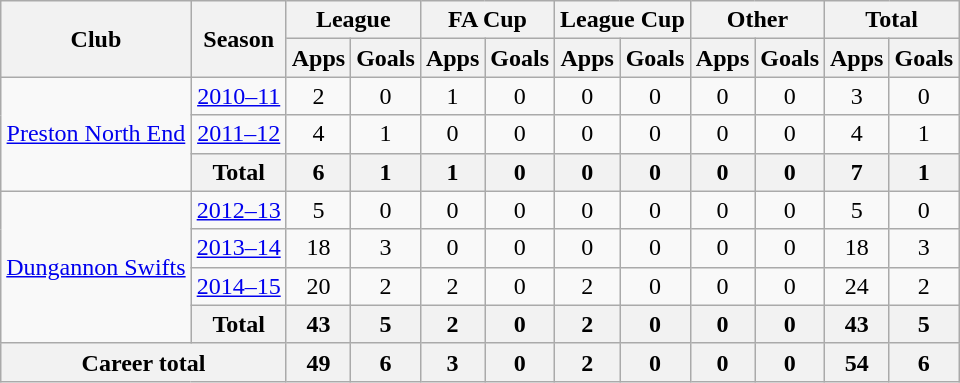<table class="wikitable" style="text-align: center;">
<tr>
<th rowspan="2">Club</th>
<th rowspan="2">Season</th>
<th colspan="2">League</th>
<th colspan="2">FA Cup</th>
<th colspan="2">League Cup</th>
<th colspan="2">Other</th>
<th colspan="2">Total</th>
</tr>
<tr>
<th>Apps</th>
<th>Goals</th>
<th>Apps</th>
<th>Goals</th>
<th>Apps</th>
<th>Goals</th>
<th>Apps</th>
<th>Goals</th>
<th>Apps</th>
<th>Goals</th>
</tr>
<tr>
<td rowspan="3" valign="center"><a href='#'>Preston North End</a></td>
<td><a href='#'>2010–11</a></td>
<td>2</td>
<td>0</td>
<td>1</td>
<td>0</td>
<td>0</td>
<td>0</td>
<td>0</td>
<td>0</td>
<td>3</td>
<td>0</td>
</tr>
<tr>
<td><a href='#'>2011–12</a></td>
<td>4</td>
<td>1</td>
<td>0</td>
<td>0</td>
<td>0</td>
<td>0</td>
<td>0</td>
<td>0</td>
<td>4</td>
<td>1</td>
</tr>
<tr>
<th colspan="1">Total</th>
<th>6</th>
<th>1</th>
<th>1</th>
<th>0</th>
<th>0</th>
<th>0</th>
<th>0</th>
<th>0</th>
<th>7</th>
<th>1</th>
</tr>
<tr>
<td rowspan="4" valign="center"><a href='#'>Dungannon Swifts</a></td>
<td><a href='#'>2012–13</a></td>
<td>5</td>
<td>0</td>
<td>0</td>
<td>0</td>
<td>0</td>
<td>0</td>
<td>0</td>
<td>0</td>
<td>5</td>
<td>0</td>
</tr>
<tr>
<td><a href='#'>2013–14</a></td>
<td>18</td>
<td>3</td>
<td>0</td>
<td>0</td>
<td>0</td>
<td>0</td>
<td>0</td>
<td>0</td>
<td>18</td>
<td>3</td>
</tr>
<tr>
<td><a href='#'>2014–15</a></td>
<td>20</td>
<td>2</td>
<td>2</td>
<td>0</td>
<td>2</td>
<td>0</td>
<td>0</td>
<td>0</td>
<td>24</td>
<td>2</td>
</tr>
<tr>
<th colspan="1">Total</th>
<th>43</th>
<th>5</th>
<th>2</th>
<th>0</th>
<th>2</th>
<th>0</th>
<th>0</th>
<th>0</th>
<th>43</th>
<th>5</th>
</tr>
<tr>
<th colspan="2">Career total</th>
<th>49</th>
<th>6</th>
<th>3</th>
<th>0</th>
<th>2</th>
<th>0</th>
<th>0</th>
<th>0</th>
<th>54</th>
<th>6</th>
</tr>
</table>
